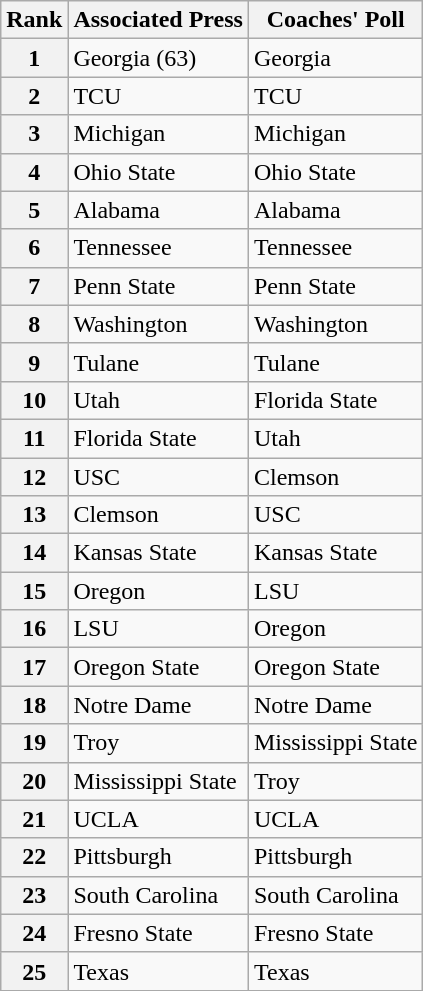<table class="wikitable">
<tr>
<th>Rank</th>
<th>Associated Press</th>
<th colspan'"1">Coaches' Poll</th>
</tr>
<tr>
<th>1</th>
<td>Georgia (63)</td>
<td>Georgia</td>
</tr>
<tr>
<th>2</th>
<td>TCU</td>
<td>TCU</td>
</tr>
<tr>
<th>3</th>
<td>Michigan</td>
<td>Michigan</td>
</tr>
<tr>
<th>4</th>
<td>Ohio State</td>
<td>Ohio State</td>
</tr>
<tr>
<th>5</th>
<td>Alabama</td>
<td>Alabama</td>
</tr>
<tr>
<th>6</th>
<td>Tennessee</td>
<td>Tennessee</td>
</tr>
<tr>
<th>7</th>
<td>Penn State</td>
<td>Penn State</td>
</tr>
<tr>
<th>8</th>
<td>Washington</td>
<td>Washington</td>
</tr>
<tr>
<th>9</th>
<td>Tulane</td>
<td>Tulane</td>
</tr>
<tr>
<th>10</th>
<td>Utah</td>
<td>Florida State</td>
</tr>
<tr>
<th>11</th>
<td>Florida State</td>
<td>Utah</td>
</tr>
<tr>
<th>12</th>
<td>USC</td>
<td>Clemson</td>
</tr>
<tr>
<th>13</th>
<td>Clemson</td>
<td>USC</td>
</tr>
<tr>
<th>14</th>
<td>Kansas State</td>
<td>Kansas State</td>
</tr>
<tr>
<th>15</th>
<td>Oregon</td>
<td>LSU</td>
</tr>
<tr>
<th>16</th>
<td>LSU</td>
<td>Oregon</td>
</tr>
<tr>
<th>17</th>
<td>Oregon State</td>
<td>Oregon State</td>
</tr>
<tr>
<th>18</th>
<td>Notre Dame</td>
<td>Notre Dame</td>
</tr>
<tr>
<th>19</th>
<td>Troy</td>
<td>Mississippi State</td>
</tr>
<tr>
<th>20</th>
<td>Mississippi State</td>
<td>Troy</td>
</tr>
<tr>
<th>21</th>
<td>UCLA</td>
<td>UCLA</td>
</tr>
<tr>
<th>22</th>
<td>Pittsburgh</td>
<td>Pittsburgh</td>
</tr>
<tr>
<th>23</th>
<td>South Carolina</td>
<td>South Carolina</td>
</tr>
<tr>
<th>24</th>
<td>Fresno State</td>
<td>Fresno State</td>
</tr>
<tr>
<th>25</th>
<td>Texas</td>
<td>Texas</td>
</tr>
<tr>
</tr>
</table>
